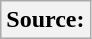<table class="wikitable floatright">
<tr>
<th colspan=2>Source:</th>
</tr>
</table>
